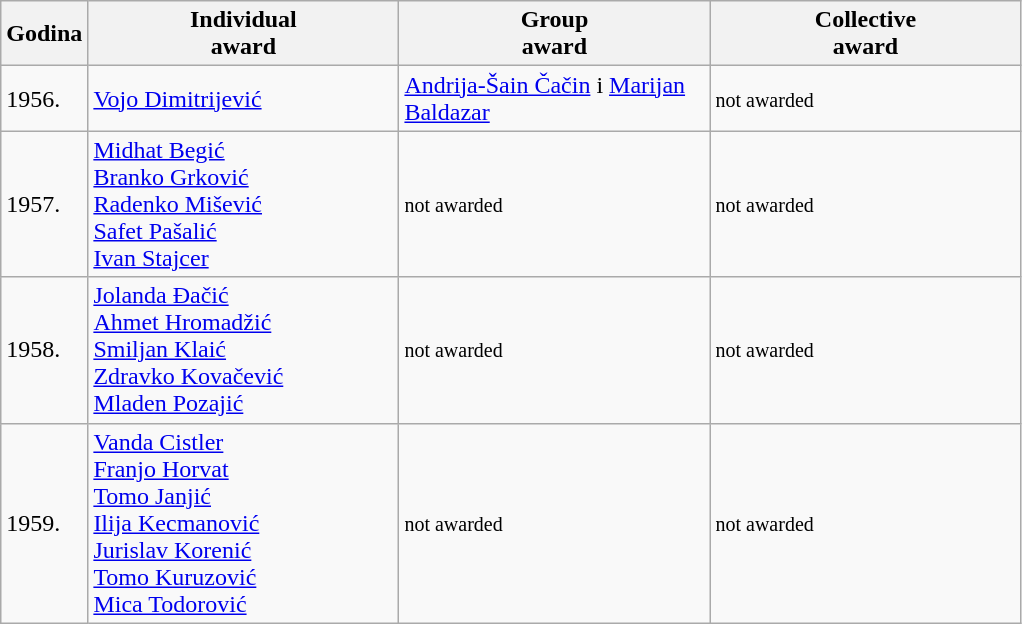<table class="wikitable">
<tr>
<th width="50">Godina</th>
<th width="200">Individual<br>award</th>
<th width="200">Group<br>award</th>
<th width="200">Collective<br>award</th>
</tr>
<tr>
<td>1956.</td>
<td><a href='#'>Vojo Dimitrijević</a></td>
<td><a href='#'>Andrija-Šain Čačin</a> i <a href='#'>Marijan Baldazar</a></td>
<td><small> not awarded </small></td>
</tr>
<tr>
<td>1957.</td>
<td><a href='#'>Midhat Begić</a><br><a href='#'>Branko Grković</a><br><a href='#'>Radenko Mišević</a><br><a href='#'>Safet Pašalić</a><br><a href='#'>Ivan Stajcer</a></td>
<td><small> not awarded </small></td>
<td><small> not awarded </small></td>
</tr>
<tr>
<td>1958.</td>
<td><a href='#'>Jolanda Đačić</a><br><a href='#'>Ahmet Hromadžić</a><br><a href='#'>Smiljan Klaić</a><br><a href='#'>Zdravko Kovačević</a><br><a href='#'>Mladen Pozajić</a></td>
<td><small> not awarded </small></td>
<td><small> not awarded </small></td>
</tr>
<tr>
<td>1959.</td>
<td><a href='#'>Vanda Cistler</a><br><a href='#'>Franjo Horvat</a><br><a href='#'>Tomo Janjić</a><br><a href='#'>Ilija Kecmanović</a><br><a href='#'>Jurislav Korenić</a><br><a href='#'>Tomo Kuruzović</a><br><a href='#'>Mica Todorović</a></td>
<td><small> not awarded </small></td>
<td><small> not awarded </small></td>
</tr>
</table>
